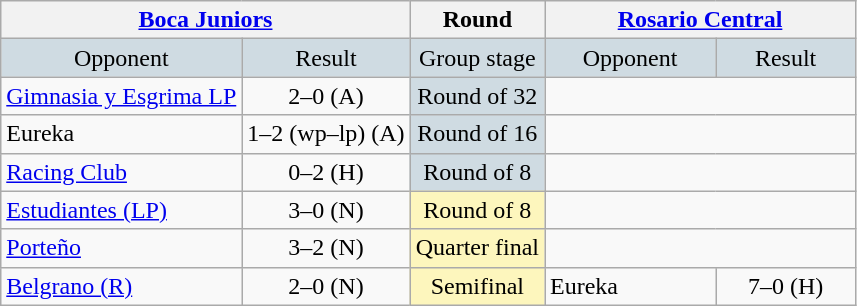<table class="wikitable" style="text-align:center;">
<tr>
<th colspan=3 width=200px><a href='#'>Boca Juniors</a></th>
<th>Round</th>
<th colspan=3 width=200px><a href='#'>Rosario Central</a></th>
</tr>
<tr bgcolor= #CFDBE2>
<td width= px>Opponent</td>
<td colspan=2>Result</td>
<td>Group stage</td>
<td width= px>Opponent</td>
<td colspan=2>Result</td>
</tr>
<tr>
<td align=left><a href='#'>Gimnasia y Esgrima LP</a></td>
<td colspan=2>2–0 (A)</td>
<td bgcolor= #CFDBE2>Round of 32</td>
<td colspan=3></td>
</tr>
<tr>
<td align=left>Eureka</td>
<td colspan=2>1–2 (wp–lp) (A) </td>
<td bgcolor= #CFDBE2>Round of 16</td>
<td colspan=3></td>
</tr>
<tr>
<td align=left><a href='#'>Racing Club</a></td>
<td colspan=2>0–2 (H) </td>
<td bgcolor= #CFDBE2>Round of 8</td>
<td colspan=3></td>
</tr>
<tr>
<td align=left><a href='#'>Estudiantes (LP)</a> </td>
<td colspan=2>3–0 (N) </td>
<td bgcolor= #fdf6bd>Round of 8 </td>
<td colspan=3></td>
</tr>
<tr>
<td align=left><a href='#'>Porteño</a></td>
<td colspan=2>3–2 (N) </td>
<td bgcolor= #fdf6bd>Quarter final</td>
<td colspan=3></td>
</tr>
<tr>
<td align=left><a href='#'>Belgrano (R)</a></td>
<td colspan=2>2–0 (N) </td>
<td bgcolor= #fdf6bd>Semifinal</td>
<td align=left>Eureka</td>
<td colspan=2>7–0 (H)</td>
</tr>
</table>
